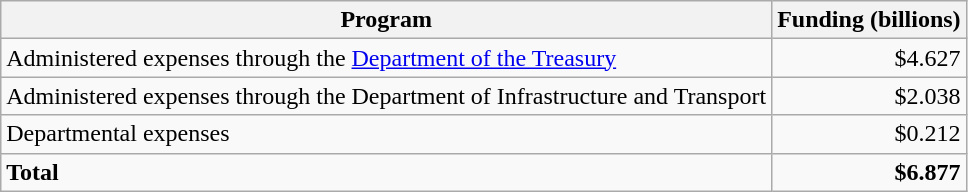<table class="wikitable">
<tr>
<th>Program</th>
<th>Funding (billions)</th>
</tr>
<tr>
<td>Administered expenses through the <a href='#'>Department of the Treasury</a></td>
<td align="right">$4.627</td>
</tr>
<tr>
<td>Administered expenses through the Department of Infrastructure and Transport</td>
<td align="right">$2.038</td>
</tr>
<tr>
<td>Departmental expenses</td>
<td align="right">$0.212</td>
</tr>
<tr>
<td><strong>Total</strong></td>
<td align="right"><strong>$6.877</strong></td>
</tr>
</table>
